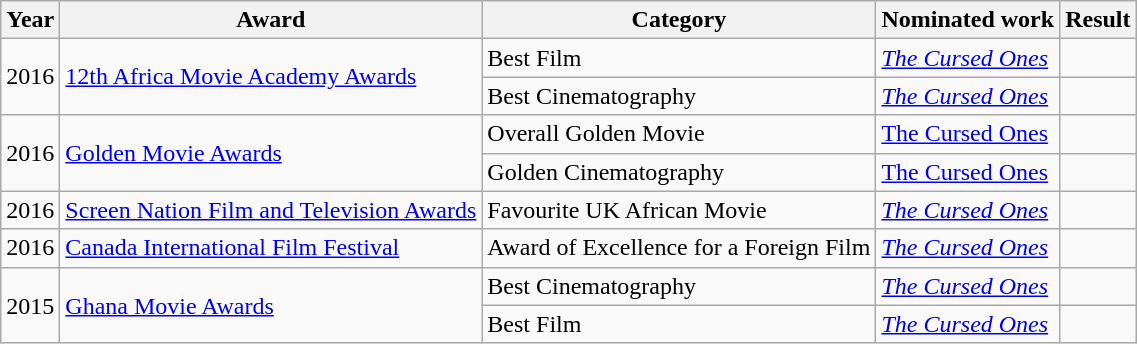<table class="wikitable sortable">
<tr>
<th>Year</th>
<th>Award</th>
<th>Category</th>
<th>Nominated work</th>
<th>Result</th>
</tr>
<tr>
<td rowspan=2>2016</td>
<td rowspan=2><a href='#'>12th Africa Movie Academy Awards</a></td>
<td>Best Film</td>
<td><em><a href='#'>The Cursed Ones</a></em></td>
<td></td>
</tr>
<tr>
<td>Best Cinematography</td>
<td><em><a href='#'>The Cursed Ones</a></em></td>
<td></td>
</tr>
<tr>
<td rowspan=2>2016</td>
<td rowspan=2><a href='#'>Golden Movie Awards</a></td>
<td>Overall Golden Movie</td>
<td><a href='#'>The Cursed Ones</a></td>
<td></td>
</tr>
<tr>
<td>Golden Cinematography</td>
<td><a href='#'>The Cursed Ones</a></td>
<td></td>
</tr>
<tr>
<td>2016</td>
<td><a href='#'>Screen Nation Film and Television Awards</a></td>
<td>Favourite UK African Movie</td>
<td><em><a href='#'>The Cursed Ones</a></em></td>
<td></td>
</tr>
<tr>
<td>2016</td>
<td><a href='#'>Canada International Film Festival</a></td>
<td>Award of Excellence for a Foreign Film</td>
<td><em><a href='#'>The Cursed Ones</a></em></td>
<td></td>
</tr>
<tr>
<td rowspan=2>2015</td>
<td rowspan=2><a href='#'>Ghana Movie Awards</a></td>
<td>Best Cinematography</td>
<td><em><a href='#'>The Cursed Ones</a></em></td>
<td></td>
</tr>
<tr>
<td>Best Film</td>
<td><em><a href='#'>The Cursed Ones</a></em></td>
<td></td>
</tr>
</table>
